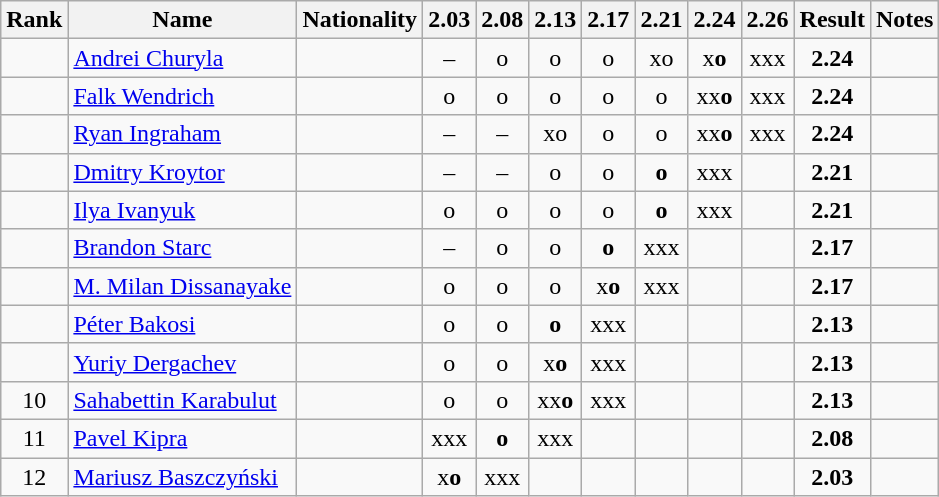<table class="wikitable sortable" style="text-align:center">
<tr>
<th>Rank</th>
<th>Name</th>
<th>Nationality</th>
<th>2.03</th>
<th>2.08</th>
<th>2.13</th>
<th>2.17</th>
<th>2.21</th>
<th>2.24</th>
<th>2.26</th>
<th>Result</th>
<th>Notes</th>
</tr>
<tr>
<td></td>
<td align=left><a href='#'>Andrei Churyla</a></td>
<td align=left></td>
<td>–</td>
<td>o</td>
<td>o</td>
<td>o</td>
<td>xo</td>
<td>x<strong>o</strong></td>
<td>xxx</td>
<td><strong>2.24</strong></td>
<td></td>
</tr>
<tr>
<td></td>
<td align=left><a href='#'>Falk Wendrich</a></td>
<td align=left></td>
<td>o</td>
<td>o</td>
<td>o</td>
<td>o</td>
<td>o</td>
<td>xx<strong>o</strong></td>
<td>xxx</td>
<td><strong>2.24</strong></td>
<td></td>
</tr>
<tr>
<td></td>
<td align=left><a href='#'>Ryan Ingraham</a></td>
<td align=left></td>
<td>–</td>
<td>–</td>
<td>xo</td>
<td>o</td>
<td>o</td>
<td>xx<strong>o</strong></td>
<td>xxx</td>
<td><strong>2.24</strong></td>
<td></td>
</tr>
<tr>
<td></td>
<td align=left><a href='#'>Dmitry Kroytor</a></td>
<td align=left></td>
<td>–</td>
<td>–</td>
<td>o</td>
<td>o</td>
<td><strong>o</strong></td>
<td>xxx</td>
<td></td>
<td><strong>2.21</strong></td>
<td></td>
</tr>
<tr>
<td></td>
<td align=left><a href='#'>Ilya Ivanyuk</a></td>
<td align=left></td>
<td>o</td>
<td>o</td>
<td>o</td>
<td>o</td>
<td><strong>o</strong></td>
<td>xxx</td>
<td></td>
<td><strong>2.21</strong></td>
<td></td>
</tr>
<tr>
<td></td>
<td align=left><a href='#'>Brandon Starc</a></td>
<td align=left></td>
<td>–</td>
<td>o</td>
<td>o</td>
<td><strong>o</strong></td>
<td>xxx</td>
<td></td>
<td></td>
<td><strong>2.17</strong></td>
<td></td>
</tr>
<tr>
<td></td>
<td align=left><a href='#'>M. Milan Dissanayake</a></td>
<td align=left></td>
<td>o</td>
<td>o</td>
<td>o</td>
<td>x<strong>o</strong></td>
<td>xxx</td>
<td></td>
<td></td>
<td><strong>2.17</strong></td>
<td></td>
</tr>
<tr>
<td></td>
<td align=left><a href='#'>Péter Bakosi</a></td>
<td align=left></td>
<td>o</td>
<td>o</td>
<td><strong>o</strong></td>
<td>xxx</td>
<td></td>
<td></td>
<td></td>
<td><strong>2.13</strong></td>
<td></td>
</tr>
<tr>
<td></td>
<td align=left><a href='#'>Yuriy Dergachev</a></td>
<td align=left></td>
<td>o</td>
<td>o</td>
<td>x<strong>o</strong></td>
<td>xxx</td>
<td></td>
<td></td>
<td></td>
<td><strong>2.13</strong></td>
<td></td>
</tr>
<tr>
<td>10</td>
<td align=left><a href='#'>Sahabettin Karabulut</a></td>
<td align=left></td>
<td>o</td>
<td>o</td>
<td>xx<strong>o</strong></td>
<td>xxx</td>
<td></td>
<td></td>
<td></td>
<td><strong>2.13</strong></td>
<td></td>
</tr>
<tr>
<td>11</td>
<td align=left><a href='#'>Pavel Kipra</a></td>
<td align=left></td>
<td>xxx</td>
<td><strong>o</strong></td>
<td>xxx</td>
<td></td>
<td></td>
<td></td>
<td></td>
<td><strong>2.08</strong></td>
<td></td>
</tr>
<tr>
<td>12</td>
<td align=left><a href='#'>Mariusz Baszczyński</a></td>
<td align=left></td>
<td>x<strong>o</strong></td>
<td>xxx</td>
<td></td>
<td></td>
<td></td>
<td></td>
<td></td>
<td><strong>2.03</strong></td>
<td></td>
</tr>
</table>
